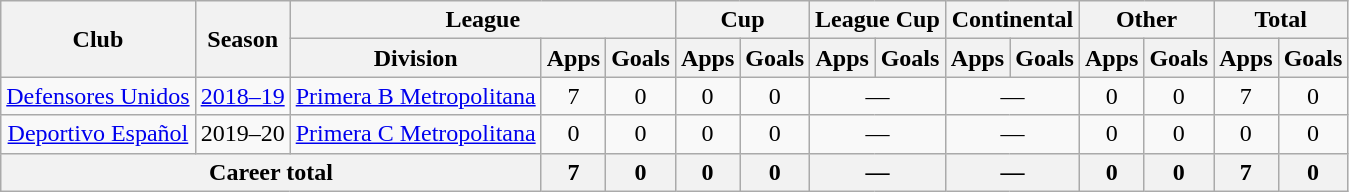<table class="wikitable" style="text-align:center">
<tr>
<th rowspan="2">Club</th>
<th rowspan="2">Season</th>
<th colspan="3">League</th>
<th colspan="2">Cup</th>
<th colspan="2">League Cup</th>
<th colspan="2">Continental</th>
<th colspan="2">Other</th>
<th colspan="2">Total</th>
</tr>
<tr>
<th>Division</th>
<th>Apps</th>
<th>Goals</th>
<th>Apps</th>
<th>Goals</th>
<th>Apps</th>
<th>Goals</th>
<th>Apps</th>
<th>Goals</th>
<th>Apps</th>
<th>Goals</th>
<th>Apps</th>
<th>Goals</th>
</tr>
<tr>
<td rowspan="1"><a href='#'>Defensores Unidos</a></td>
<td><a href='#'>2018–19</a></td>
<td rowspan="1"><a href='#'>Primera B Metropolitana</a></td>
<td>7</td>
<td>0</td>
<td>0</td>
<td>0</td>
<td colspan="2">—</td>
<td colspan="2">—</td>
<td>0</td>
<td>0</td>
<td>7</td>
<td>0</td>
</tr>
<tr>
<td rowspan="1"><a href='#'>Deportivo Español</a></td>
<td>2019–20</td>
<td rowspan="1"><a href='#'>Primera C Metropolitana</a></td>
<td>0</td>
<td>0</td>
<td>0</td>
<td>0</td>
<td colspan="2">—</td>
<td colspan="2">—</td>
<td>0</td>
<td>0</td>
<td>0</td>
<td>0</td>
</tr>
<tr>
<th colspan="3">Career total</th>
<th>7</th>
<th>0</th>
<th>0</th>
<th>0</th>
<th colspan="2">—</th>
<th colspan="2">—</th>
<th>0</th>
<th>0</th>
<th>7</th>
<th>0</th>
</tr>
</table>
